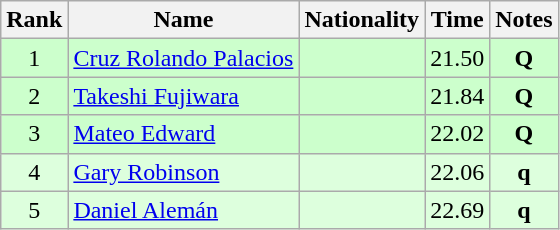<table class="wikitable sortable" style="text-align:center">
<tr>
<th>Rank</th>
<th>Name</th>
<th>Nationality</th>
<th>Time</th>
<th>Notes</th>
</tr>
<tr bgcolor=ccffcc>
<td>1</td>
<td align=left><a href='#'>Cruz Rolando Palacios</a></td>
<td align=left></td>
<td>21.50</td>
<td><strong>Q</strong></td>
</tr>
<tr bgcolor=ccffcc>
<td>2</td>
<td align=left><a href='#'>Takeshi Fujiwara</a></td>
<td align=left></td>
<td>21.84</td>
<td><strong>Q</strong></td>
</tr>
<tr bgcolor=ccffcc>
<td>3</td>
<td align=left><a href='#'>Mateo Edward</a></td>
<td align=left></td>
<td>22.02</td>
<td><strong>Q</strong></td>
</tr>
<tr bgcolor=ddffdd>
<td>4</td>
<td align=left><a href='#'>Gary Robinson</a></td>
<td align=left></td>
<td>22.06</td>
<td><strong>q</strong></td>
</tr>
<tr bgcolor=ddffdd>
<td>5</td>
<td align=left><a href='#'>Daniel Alemán</a></td>
<td align=left></td>
<td>22.69</td>
<td><strong>q</strong></td>
</tr>
</table>
